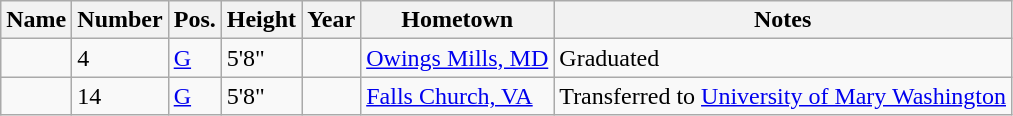<table class="wikitable sortable" border="1">
<tr>
<th>Name</th>
<th>Number</th>
<th>Pos.</th>
<th>Height</th>
<th>Year</th>
<th>Hometown</th>
<th class="unsortable">Notes</th>
</tr>
<tr>
<td></td>
<td>4</td>
<td><a href='#'>G</a></td>
<td>5'8"</td>
<td></td>
<td><a href='#'>Owings Mills, MD</a></td>
<td>Graduated</td>
</tr>
<tr>
<td></td>
<td>14</td>
<td><a href='#'>G</a></td>
<td>5'8"</td>
<td></td>
<td><a href='#'>Falls Church, VA</a></td>
<td>Transferred to <a href='#'>University of Mary Washington</a></td>
</tr>
</table>
